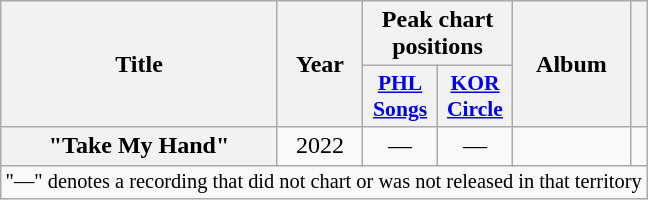<table class="wikitable plainrowheaders" style="text-align:center">
<tr>
<th rowspan="2" scope="col">Title</th>
<th rowspan="2" scope="col">Year</th>
<th colspan="2" scope="col"><strong>Peak chart positions</strong></th>
<th rowspan="2" scope="col">Album</th>
<th rowspan="2" scope="col"></th>
</tr>
<tr>
<th scope="col" style="width:3em;font-size:90%;"><a href='#'>PHL Songs</a></th>
<th scope="col" style="width:3em;font-size:90%;"><a href='#'>KOR Circle</a></th>
</tr>
<tr>
<th scope="row">"Take My Hand"</th>
<td>2022</td>
<td>—</td>
<td>—</td>
<td></td>
<td></td>
</tr>
<tr>
<td colspan="6" style="font-size:85%">"—" denotes a recording that did not chart or was not released in that territory</td>
</tr>
</table>
